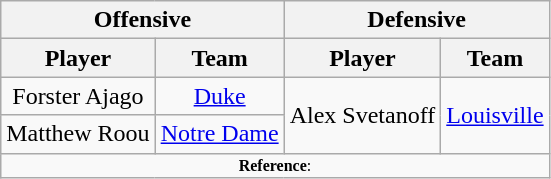<table class="wikitable" style="text-align: center;">
<tr>
<th colspan="2">Offensive</th>
<th colspan="2">Defensive</th>
</tr>
<tr>
<th>Player</th>
<th>Team</th>
<th>Player</th>
<th>Team</th>
</tr>
<tr>
<td>Forster Ajago</td>
<td><a href='#'>Duke</a></td>
<td rowspan=2>Alex Svetanoff</td>
<td rowspan=2><a href='#'>Louisville</a></td>
</tr>
<tr>
<td>Matthew Roou</td>
<td><a href='#'>Notre Dame</a></td>
</tr>
<tr>
<td colspan="4"  style="font-size:8pt; text-align:center;"><strong>Reference</strong>:</td>
</tr>
</table>
